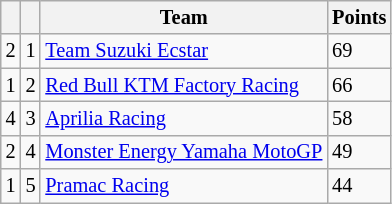<table class="wikitable" style="font-size: 85%;">
<tr>
<th></th>
<th></th>
<th>Team</th>
<th>Points</th>
</tr>
<tr>
<td> 2</td>
<td align=center>1</td>
<td> <a href='#'>Team Suzuki Ecstar</a></td>
<td align=left>69</td>
</tr>
<tr>
<td> 1</td>
<td align=center>2</td>
<td> <a href='#'>Red Bull KTM Factory Racing</a></td>
<td align=left>66</td>
</tr>
<tr>
<td> 4</td>
<td align=center>3</td>
<td> <a href='#'>Aprilia Racing</a></td>
<td align=left>58</td>
</tr>
<tr>
<td> 2</td>
<td align=center>4</td>
<td> <a href='#'>Monster Energy Yamaha MotoGP</a></td>
<td align=left>49</td>
</tr>
<tr>
<td> 1</td>
<td align=center>5</td>
<td> <a href='#'>Pramac Racing</a></td>
<td align=left>44</td>
</tr>
</table>
